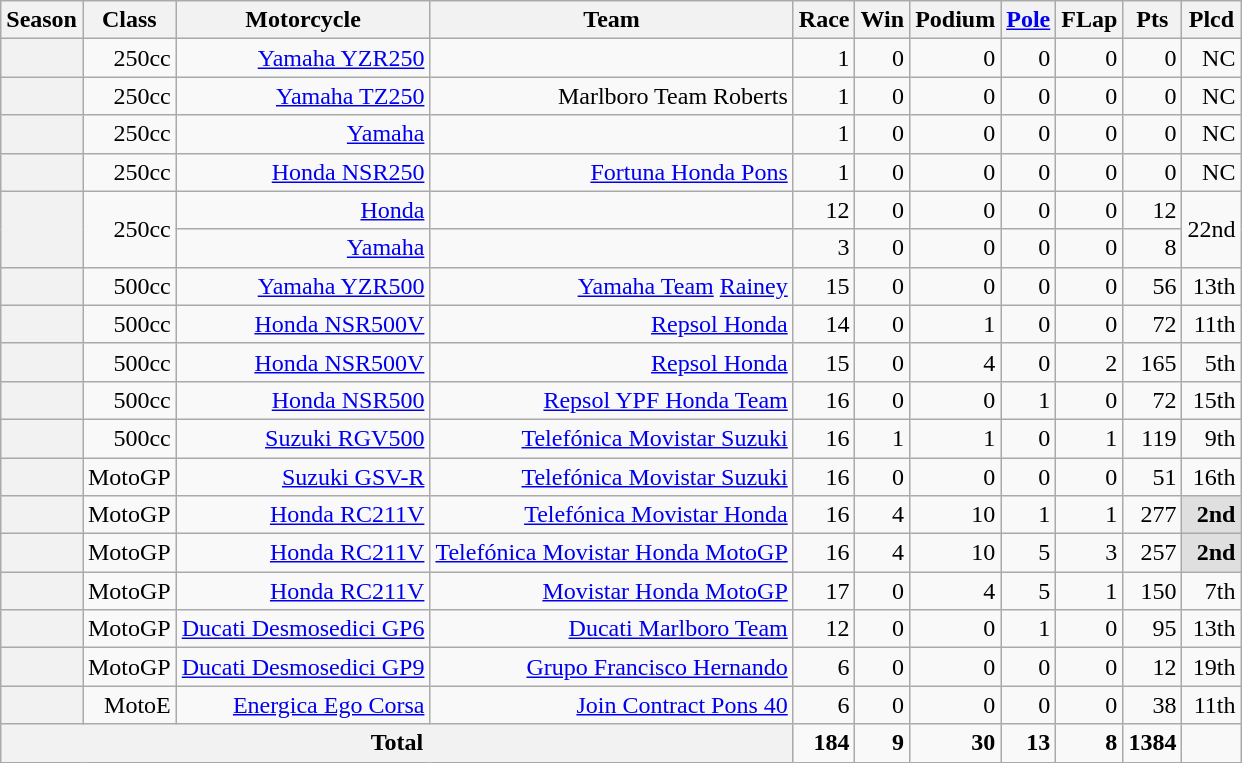<table class="wikitable" style="font-size:100%; text-align:right">
<tr>
<th>Season</th>
<th>Class</th>
<th>Motorcycle</th>
<th>Team</th>
<th>Race</th>
<th>Win</th>
<th>Podium</th>
<th><a href='#'>Pole</a></th>
<th>FLap</th>
<th>Pts</th>
<th>Plcd</th>
</tr>
<tr>
<th></th>
<td>250cc</td>
<td><a href='#'>Yamaha YZR250</a></td>
<td></td>
<td>1</td>
<td>0</td>
<td>0</td>
<td>0</td>
<td>0</td>
<td>0</td>
<td>NC</td>
</tr>
<tr>
<th></th>
<td>250cc</td>
<td><a href='#'>Yamaha TZ250</a></td>
<td>Marlboro Team Roberts</td>
<td>1</td>
<td>0</td>
<td>0</td>
<td>0</td>
<td>0</td>
<td>0</td>
<td>NC</td>
</tr>
<tr>
<th></th>
<td>250cc</td>
<td><a href='#'>Yamaha</a></td>
<td></td>
<td>1</td>
<td>0</td>
<td>0</td>
<td>0</td>
<td>0</td>
<td>0</td>
<td>NC</td>
</tr>
<tr>
<th></th>
<td>250cc</td>
<td><a href='#'>Honda NSR250</a></td>
<td><a href='#'>Fortuna Honda Pons</a></td>
<td>1</td>
<td>0</td>
<td>0</td>
<td>0</td>
<td>0</td>
<td>0</td>
<td>NC</td>
</tr>
<tr>
<th rowspan="2"></th>
<td rowspan="2">250cc</td>
<td><a href='#'>Honda</a></td>
<td></td>
<td>12</td>
<td>0</td>
<td>0</td>
<td>0</td>
<td>0</td>
<td>12</td>
<td rowspan="2">22nd</td>
</tr>
<tr>
<td><a href='#'>Yamaha</a></td>
<td></td>
<td>3</td>
<td>0</td>
<td>0</td>
<td>0</td>
<td>0</td>
<td>8</td>
</tr>
<tr>
<th></th>
<td>500cc</td>
<td><a href='#'>Yamaha YZR500</a></td>
<td><a href='#'>Yamaha Team</a> <a href='#'>Rainey</a></td>
<td>15</td>
<td>0</td>
<td>0</td>
<td>0</td>
<td>0</td>
<td>56</td>
<td>13th</td>
</tr>
<tr>
<th></th>
<td>500cc</td>
<td><a href='#'>Honda NSR500V</a></td>
<td><a href='#'>Repsol Honda</a></td>
<td>14</td>
<td>0</td>
<td>1</td>
<td>0</td>
<td>0</td>
<td>72</td>
<td>11th</td>
</tr>
<tr>
<th></th>
<td>500cc</td>
<td><a href='#'>Honda NSR500V</a></td>
<td><a href='#'>Repsol Honda</a></td>
<td>15</td>
<td>0</td>
<td>4</td>
<td>0</td>
<td>2</td>
<td>165</td>
<td>5th</td>
</tr>
<tr>
<th></th>
<td>500cc</td>
<td><a href='#'>Honda NSR500</a></td>
<td><a href='#'>Repsol YPF Honda Team</a></td>
<td>16</td>
<td>0</td>
<td>0</td>
<td>1</td>
<td>0</td>
<td>72</td>
<td>15th</td>
</tr>
<tr>
<th></th>
<td>500cc</td>
<td><a href='#'>Suzuki RGV500</a></td>
<td><a href='#'>Telefónica Movistar Suzuki</a></td>
<td>16</td>
<td>1</td>
<td>1</td>
<td>0</td>
<td>1</td>
<td>119</td>
<td>9th</td>
</tr>
<tr>
<th></th>
<td>MotoGP</td>
<td><a href='#'>Suzuki GSV-R</a></td>
<td><a href='#'>Telefónica Movistar Suzuki</a></td>
<td>16</td>
<td>0</td>
<td>0</td>
<td>0</td>
<td>0</td>
<td>51</td>
<td>16th</td>
</tr>
<tr>
<th></th>
<td>MotoGP</td>
<td><a href='#'>Honda RC211V</a></td>
<td><a href='#'>Telefónica Movistar Honda</a></td>
<td>16</td>
<td>4</td>
<td>10</td>
<td>1</td>
<td>1</td>
<td>277</td>
<td style="background:#dfdfdf;"><strong>2nd</strong></td>
</tr>
<tr>
<th></th>
<td>MotoGP</td>
<td><a href='#'>Honda RC211V</a></td>
<td><a href='#'>Telefónica Movistar Honda MotoGP</a></td>
<td>16</td>
<td>4</td>
<td>10</td>
<td>5</td>
<td>3</td>
<td>257</td>
<td style="background:#dfdfdf;"><strong>2nd</strong></td>
</tr>
<tr>
<th></th>
<td>MotoGP</td>
<td><a href='#'>Honda RC211V</a></td>
<td><a href='#'>Movistar Honda MotoGP</a></td>
<td>17</td>
<td>0</td>
<td>4</td>
<td>5</td>
<td>1</td>
<td>150</td>
<td>7th</td>
</tr>
<tr>
<th></th>
<td>MotoGP</td>
<td><a href='#'>Ducati Desmosedici GP6</a></td>
<td><a href='#'>Ducati Marlboro Team</a></td>
<td>12</td>
<td>0</td>
<td>0</td>
<td>1</td>
<td>0</td>
<td>95</td>
<td>13th</td>
</tr>
<tr>
<th></th>
<td>MotoGP</td>
<td><a href='#'>Ducati Desmosedici GP9</a></td>
<td><a href='#'>Grupo Francisco Hernando</a></td>
<td>6</td>
<td>0</td>
<td>0</td>
<td>0</td>
<td>0</td>
<td>12</td>
<td>19th</td>
</tr>
<tr>
<th></th>
<td>MotoE</td>
<td><a href='#'>Energica Ego Corsa</a></td>
<td><a href='#'>Join Contract Pons 40</a></td>
<td>6</td>
<td>0</td>
<td>0</td>
<td>0</td>
<td>0</td>
<td>38</td>
<td>11th</td>
</tr>
<tr>
<th colspan=4>Total</th>
<td><strong>184</strong></td>
<td><strong>9</strong></td>
<td><strong>30</strong></td>
<td><strong>13</strong></td>
<td><strong>8</strong></td>
<td><strong>1384</strong></td>
<td></td>
</tr>
</table>
